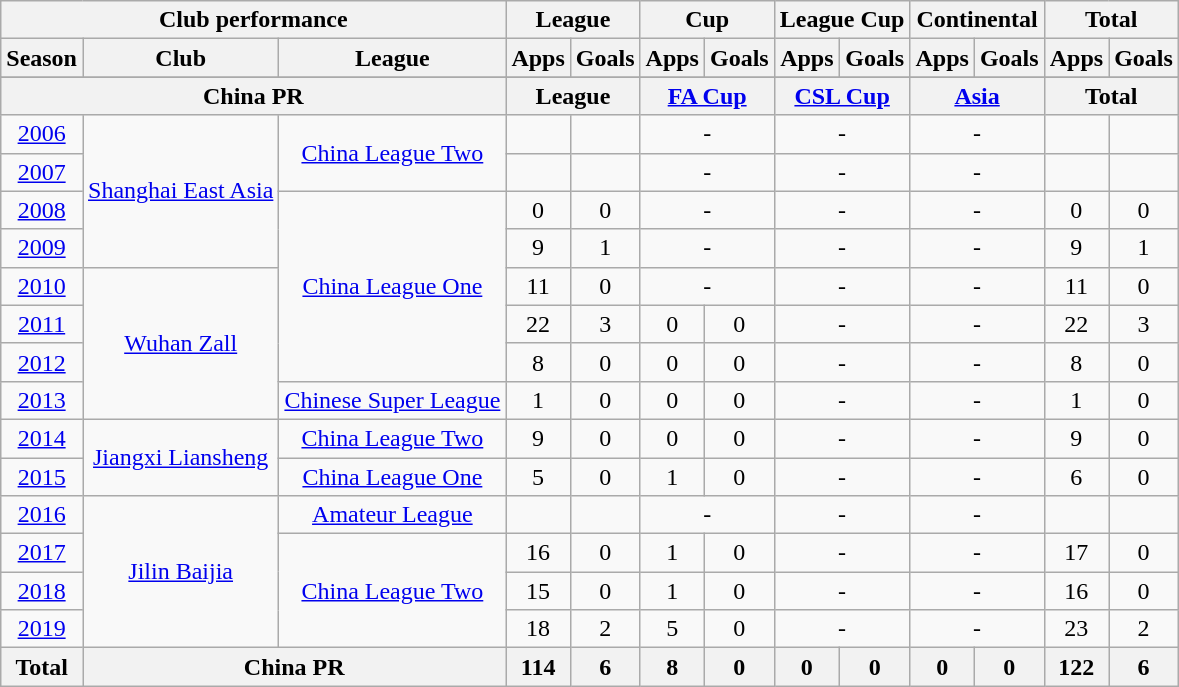<table class="wikitable" style="text-align:center">
<tr>
<th colspan=3>Club performance</th>
<th colspan=2>League</th>
<th colspan=2>Cup</th>
<th colspan=2>League Cup</th>
<th colspan=2>Continental</th>
<th colspan=2>Total</th>
</tr>
<tr>
<th>Season</th>
<th>Club</th>
<th>League</th>
<th>Apps</th>
<th>Goals</th>
<th>Apps</th>
<th>Goals</th>
<th>Apps</th>
<th>Goals</th>
<th>Apps</th>
<th>Goals</th>
<th>Apps</th>
<th>Goals</th>
</tr>
<tr>
</tr>
<tr>
<th colspan=3>China PR</th>
<th colspan=2>League</th>
<th colspan=2><a href='#'>FA Cup</a></th>
<th colspan=2><a href='#'>CSL Cup</a></th>
<th colspan=2><a href='#'>Asia</a></th>
<th colspan=2>Total</th>
</tr>
<tr>
<td><a href='#'>2006</a></td>
<td rowspan="4"><a href='#'>Shanghai East Asia</a></td>
<td rowspan="2"><a href='#'>China League Two</a></td>
<td></td>
<td></td>
<td colspan="2">-</td>
<td colspan="2">-</td>
<td colspan="2">-</td>
<td></td>
<td></td>
</tr>
<tr>
<td><a href='#'>2007</a></td>
<td></td>
<td></td>
<td colspan="2">-</td>
<td colspan="2">-</td>
<td colspan="2">-</td>
<td></td>
<td></td>
</tr>
<tr>
<td><a href='#'>2008</a></td>
<td rowspan="5"><a href='#'>China League One</a></td>
<td>0</td>
<td>0</td>
<td colspan="2">-</td>
<td colspan="2">-</td>
<td colspan="2">-</td>
<td>0</td>
<td>0</td>
</tr>
<tr>
<td><a href='#'>2009</a></td>
<td>9</td>
<td>1</td>
<td colspan="2">-</td>
<td colspan="2">-</td>
<td colspan="2">-</td>
<td>9</td>
<td>1</td>
</tr>
<tr>
<td><a href='#'>2010</a></td>
<td rowspan="4"><a href='#'>Wuhan Zall</a></td>
<td>11</td>
<td>0</td>
<td colspan="2">-</td>
<td colspan="2">-</td>
<td colspan="2">-</td>
<td>11</td>
<td>0</td>
</tr>
<tr>
<td><a href='#'>2011</a></td>
<td>22</td>
<td>3</td>
<td>0</td>
<td>0</td>
<td colspan="2">-</td>
<td colspan="2">-</td>
<td>22</td>
<td>3</td>
</tr>
<tr>
<td><a href='#'>2012</a></td>
<td>8</td>
<td>0</td>
<td>0</td>
<td>0</td>
<td colspan="2">-</td>
<td colspan="2">-</td>
<td>8</td>
<td>0</td>
</tr>
<tr>
<td><a href='#'>2013</a></td>
<td rowspan="1"><a href='#'>Chinese Super League</a></td>
<td>1</td>
<td>0</td>
<td>0</td>
<td>0</td>
<td colspan="2">-</td>
<td colspan="2">-</td>
<td>1</td>
<td>0</td>
</tr>
<tr>
<td><a href='#'>2014</a></td>
<td rowspan="2"><a href='#'>Jiangxi Liansheng</a></td>
<td rowspan="1"><a href='#'>China League Two</a></td>
<td>9</td>
<td>0</td>
<td>0</td>
<td>0</td>
<td colspan="2">-</td>
<td colspan="2">-</td>
<td>9</td>
<td>0</td>
</tr>
<tr>
<td><a href='#'>2015</a></td>
<td rowspan="1"><a href='#'>China League One</a></td>
<td>5</td>
<td>0</td>
<td>1</td>
<td>0</td>
<td colspan="2">-</td>
<td colspan="2">-</td>
<td>6</td>
<td>0</td>
</tr>
<tr>
<td><a href='#'>2016</a></td>
<td rowspan="4"><a href='#'>Jilin Baijia</a></td>
<td><a href='#'>Amateur League</a></td>
<td></td>
<td></td>
<td colspan="2">-</td>
<td colspan="2">-</td>
<td colspan="2">-</td>
<td></td>
<td></td>
</tr>
<tr>
<td><a href='#'>2017</a></td>
<td rowspan="3"><a href='#'>China League Two</a></td>
<td>16</td>
<td>0</td>
<td>1</td>
<td>0</td>
<td colspan="2">-</td>
<td colspan="2">-</td>
<td>17</td>
<td>0</td>
</tr>
<tr>
<td><a href='#'>2018</a></td>
<td>15</td>
<td>0</td>
<td>1</td>
<td>0</td>
<td colspan="2">-</td>
<td colspan="2">-</td>
<td>16</td>
<td>0</td>
</tr>
<tr>
<td><a href='#'>2019</a></td>
<td>18</td>
<td>2</td>
<td>5</td>
<td>0</td>
<td colspan="2">-</td>
<td colspan="2">-</td>
<td>23</td>
<td>2</td>
</tr>
<tr>
<th rowspan=3>Total</th>
<th colspan=2>China PR</th>
<th>114</th>
<th>6</th>
<th>8</th>
<th>0</th>
<th>0</th>
<th>0</th>
<th>0</th>
<th>0</th>
<th>122</th>
<th>6</th>
</tr>
</table>
